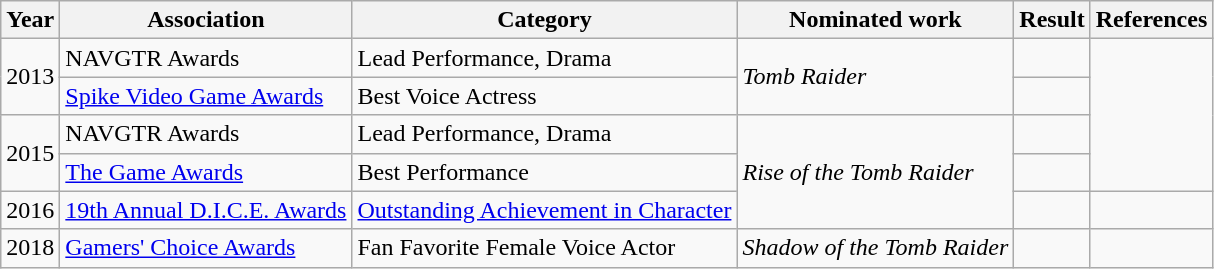<table class="wikitable sortable">
<tr>
<th>Year</th>
<th>Association</th>
<th>Category</th>
<th>Nominated work</th>
<th>Result</th>
<th>References</th>
</tr>
<tr>
<td rowspan="2">2013</td>
<td>NAVGTR Awards</td>
<td>Lead Performance, Drama</td>
<td rowspan=2><em>Tomb Raider</em></td>
<td></td>
<td rowspan="4"></td>
</tr>
<tr>
<td><a href='#'>Spike Video Game Awards</a></td>
<td>Best Voice Actress</td>
<td></td>
</tr>
<tr>
<td rowspan="2">2015</td>
<td>NAVGTR Awards</td>
<td>Lead Performance, Drama</td>
<td rowspan=3><em>Rise of the Tomb Raider</em></td>
<td></td>
</tr>
<tr>
<td><a href='#'>The Game Awards</a></td>
<td>Best Performance</td>
<td></td>
</tr>
<tr>
<td>2016</td>
<td><a href='#'>19th Annual D.I.C.E. Awards</a></td>
<td><a href='#'>Outstanding Achievement in Character</a></td>
<td></td>
<td></td>
</tr>
<tr>
<td>2018</td>
<td><a href='#'>Gamers' Choice Awards</a></td>
<td>Fan Favorite Female Voice Actor</td>
<td><em>Shadow of the Tomb Raider</em></td>
<td></td>
<td></td>
</tr>
</table>
